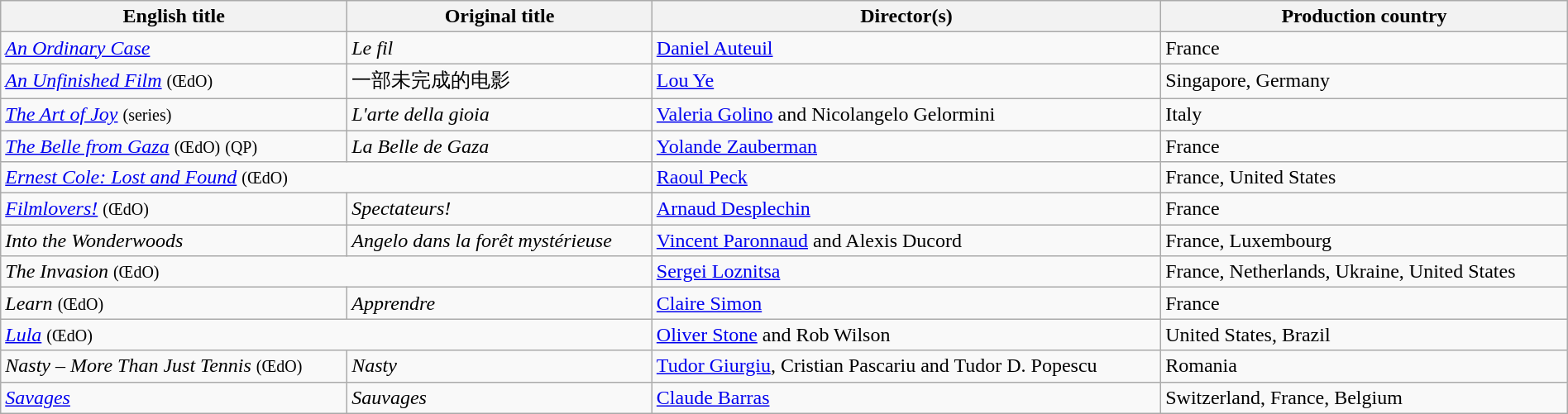<table class="wikitable" style="width:100%; margin-bottom:4px">
<tr>
<th>English title</th>
<th>Original title</th>
<th>Director(s)</th>
<th>Production country</th>
</tr>
<tr>
<td><em><a href='#'>An Ordinary Case</a></em></td>
<td><em>Le fil</em></td>
<td><a href='#'>Daniel Auteuil</a></td>
<td>France</td>
</tr>
<tr>
<td><em><a href='#'>An Unfinished Film</a></em> <small>(ŒdO)</small></td>
<td>一部未完成的电影</td>
<td><a href='#'>Lou Ye</a></td>
<td>Singapore, Germany</td>
</tr>
<tr>
<td><em><a href='#'>The Art of Joy</a></em> <small>(series)</small></td>
<td><em>L'arte della gioia</em></td>
<td><a href='#'>Valeria Golino</a> and Nicolangelo Gelormini</td>
<td>Italy</td>
</tr>
<tr>
<td><em><a href='#'>The Belle from Gaza</a></em> <small>(ŒdO)</small> <small>(QP)</small></td>
<td><em>La Belle de Gaza</em></td>
<td><a href='#'>Yolande Zauberman</a></td>
<td>France</td>
</tr>
<tr>
<td colspan="2"><em><a href='#'>Ernest Cole: Lost and Found</a></em> <small>(ŒdO)</small></td>
<td><a href='#'>Raoul Peck</a></td>
<td>France, United States</td>
</tr>
<tr>
<td><em><a href='#'>Filmlovers!</a></em> <small>(ŒdO)</small></td>
<td><em>Spectateurs!</em></td>
<td><a href='#'>Arnaud Desplechin</a></td>
<td>France</td>
</tr>
<tr>
<td><em>Into the Wonderwoods</em></td>
<td><em>Angelo dans la forêt mystérieuse</em></td>
<td><a href='#'>Vincent Paronnaud</a> and Alexis Ducord</td>
<td>France, Luxembourg</td>
</tr>
<tr>
<td colspan="2"><em>The Invasion</em> <small>(ŒdO)</small></td>
<td><a href='#'>Sergei Loznitsa</a></td>
<td>France, Netherlands, Ukraine, United States</td>
</tr>
<tr>
<td><em>Learn</em> <small>(ŒdO)</small></td>
<td><em>Apprendre</em></td>
<td><a href='#'>Claire Simon</a></td>
<td>France</td>
</tr>
<tr>
<td colspan="2"><em><a href='#'>Lula</a></em> <small>(ŒdO)</small></td>
<td><a href='#'>Oliver Stone</a> and Rob Wilson</td>
<td>United States, Brazil</td>
</tr>
<tr>
<td><em>Nasty – More Than Just Tennis</em> <small>(ŒdO)</small></td>
<td><em>Nasty</em></td>
<td><a href='#'>Tudor Giurgiu</a>, Cristian Pascariu and Tudor D. Popescu</td>
<td>Romania</td>
</tr>
<tr>
<td><em><a href='#'>Savages</a></em></td>
<td><em>Sauvages</em></td>
<td><a href='#'>Claude Barras</a></td>
<td>Switzerland, France, Belgium</td>
</tr>
</table>
